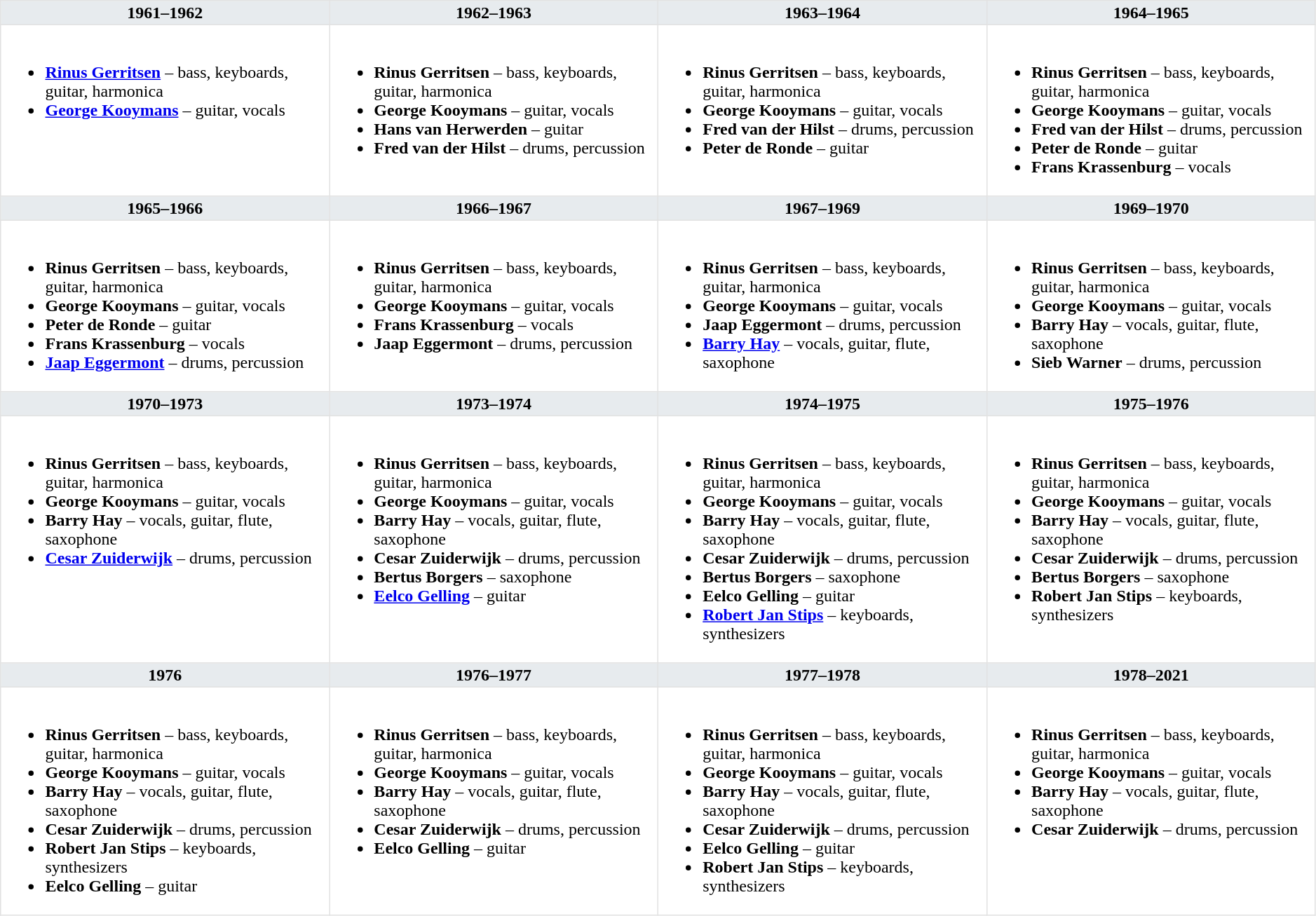<table class="toccolours" border=1 cellpadding=2 cellspacing=0 style="float: width: 375px; margin: 0 0 1em 1em; border-collapse: collapse; border: 1px solid #E2E2E2;" width=99%>
<tr>
<th bgcolor="#E7EBEE" valign=top width=25%>1961–1962</th>
<th bgcolor="#E7EBEE" valign=top width=25%>1962–1963</th>
<th bgcolor="#E7EBEE" valign=top width=25%>1963–1964</th>
<th bgcolor="#E7EBEE" valign=top width=25%>1964–1965</th>
</tr>
<tr>
<td valign=top><br><ul><li><strong><a href='#'>Rinus Gerritsen</a></strong> – bass, keyboards, guitar, harmonica</li><li><strong><a href='#'>George Kooymans</a></strong> – guitar, vocals</li></ul></td>
<td valign=top><br><ul><li><strong>Rinus Gerritsen</strong> – bass, keyboards, guitar, harmonica</li><li><strong>George Kooymans</strong> – guitar, vocals</li><li><strong>Hans van Herwerden</strong> – guitar</li><li><strong>Fred van der Hilst</strong> – drums, percussion</li></ul></td>
<td valign=top><br><ul><li><strong>Rinus Gerritsen</strong> – bass, keyboards, guitar, harmonica</li><li><strong>George Kooymans</strong> – guitar, vocals</li><li><strong>Fred van der Hilst</strong> – drums, percussion</li><li><strong>Peter de Ronde</strong> – guitar</li></ul></td>
<td valign=top><br><ul><li><strong>Rinus Gerritsen</strong> – bass, keyboards, guitar, harmonica</li><li><strong>George Kooymans</strong> – guitar, vocals</li><li><strong>Fred van der Hilst</strong> – drums, percussion</li><li><strong>Peter de Ronde</strong> – guitar</li><li><strong>Frans Krassenburg</strong> – vocals</li></ul></td>
</tr>
<tr>
<th bgcolor="#E7EBEE" valign=top width=25%>1965–1966</th>
<th bgcolor="#E7EBEE" valign=top width=25%>1966–1967</th>
<th bgcolor="#E7EBEE" valign=top width=25%>1967–1969</th>
<th bgcolor="#E7EBEE" valign=top width=25%>1969–1970</th>
</tr>
<tr>
<td valign=top><br><ul><li><strong>Rinus Gerritsen</strong> – bass, keyboards, guitar, harmonica</li><li><strong>George Kooymans</strong> – guitar, vocals</li><li><strong>Peter de Ronde</strong> – guitar</li><li><strong>Frans Krassenburg</strong> – vocals</li><li><strong><a href='#'>Jaap Eggermont</a></strong> – drums, percussion</li></ul></td>
<td valign=top><br><ul><li><strong>Rinus Gerritsen</strong> – bass, keyboards, guitar, harmonica</li><li><strong>George Kooymans</strong> – guitar, vocals</li><li><strong>Frans Krassenburg</strong> – vocals</li><li><strong>Jaap Eggermont</strong> – drums, percussion</li></ul></td>
<td valign=top><br><ul><li><strong>Rinus Gerritsen</strong> – bass, keyboards, guitar, harmonica</li><li><strong>George Kooymans</strong> – guitar, vocals</li><li><strong>Jaap Eggermont</strong> – drums, percussion</li><li><strong><a href='#'>Barry Hay</a></strong> – vocals, guitar, flute, saxophone</li></ul></td>
<td valign=top><br><ul><li><strong>Rinus Gerritsen</strong> – bass, keyboards, guitar, harmonica</li><li><strong>George Kooymans</strong> – guitar, vocals</li><li><strong>Barry Hay</strong> – vocals, guitar, flute, saxophone</li><li><strong>Sieb Warner</strong> – drums, percussion</li></ul></td>
</tr>
<tr>
<th bgcolor="#E7EBEE" valign=top width=25%>1970–1973</th>
<th bgcolor="#E7EBEE" valign=top width=25%>1973–1974</th>
<th bgcolor="#E7EBEE" valign=top width=25%>1974–1975</th>
<th bgcolor="#E7EBEE" valign=top width=25%>1975–1976</th>
</tr>
<tr>
<td valign=top><br><ul><li><strong>Rinus Gerritsen</strong> – bass, keyboards, guitar, harmonica</li><li><strong>George Kooymans</strong> – guitar, vocals</li><li><strong>Barry Hay</strong> – vocals, guitar, flute, saxophone</li><li><strong><a href='#'>Cesar Zuiderwijk</a></strong> – drums, percussion</li></ul></td>
<td valign=top><br><ul><li><strong>Rinus Gerritsen</strong> – bass, keyboards, guitar, harmonica</li><li><strong>George Kooymans</strong> – guitar, vocals</li><li><strong>Barry Hay</strong> – vocals, guitar, flute, saxophone</li><li><strong>Cesar Zuiderwijk</strong> – drums, percussion</li><li><strong>Bertus Borgers</strong> – saxophone</li><li><strong><a href='#'>Eelco Gelling</a></strong> – guitar</li></ul></td>
<td valign=top><br><ul><li><strong>Rinus Gerritsen</strong> – bass, keyboards, guitar, harmonica</li><li><strong>George Kooymans</strong> – guitar, vocals</li><li><strong>Barry Hay</strong> – vocals, guitar, flute, saxophone</li><li><strong>Cesar Zuiderwijk</strong> – drums, percussion</li><li><strong>Bertus Borgers</strong> – saxophone</li><li><strong>Eelco Gelling</strong> – guitar</li><li><strong><a href='#'>Robert Jan Stips</a></strong> – keyboards, synthesizers</li></ul></td>
<td valign=top><br><ul><li><strong>Rinus Gerritsen</strong> – bass, keyboards, guitar, harmonica</li><li><strong>George Kooymans</strong> – guitar, vocals</li><li><strong>Barry Hay</strong> – vocals, guitar, flute, saxophone</li><li><strong>Cesar Zuiderwijk</strong> – drums, percussion</li><li><strong>Bertus Borgers</strong> – saxophone</li><li><strong>Robert Jan Stips</strong> – keyboards, synthesizers</li></ul></td>
</tr>
<tr>
<th bgcolor="#E7EBEE" valign=top width=25%>1976</th>
<th bgcolor="#E7EBEE" valign=top width=25%>1976–1977</th>
<th bgcolor="#E7EBEE" valign=top width=25%>1977–1978</th>
<th bgcolor="#E7EBEE" valign=top width=25%>1978–2021</th>
</tr>
<tr>
<td valign=top><br><ul><li><strong>Rinus Gerritsen</strong> – bass, keyboards, guitar, harmonica</li><li><strong>George Kooymans</strong> – guitar, vocals</li><li><strong>Barry Hay</strong> – vocals, guitar, flute, saxophone</li><li><strong>Cesar Zuiderwijk</strong> – drums, percussion</li><li><strong>Robert Jan Stips</strong> – keyboards, synthesizers</li><li><strong>Eelco Gelling</strong> – guitar</li></ul></td>
<td valign=top><br><ul><li><strong>Rinus Gerritsen</strong> – bass, keyboards, guitar, harmonica</li><li><strong>George Kooymans</strong> – guitar, vocals</li><li><strong>Barry Hay</strong> – vocals, guitar, flute, saxophone</li><li><strong>Cesar Zuiderwijk</strong> – drums, percussion</li><li><strong>Eelco Gelling</strong> – guitar</li></ul></td>
<td valign=top><br><ul><li><strong>Rinus Gerritsen</strong> – bass, keyboards, guitar, harmonica</li><li><strong>George Kooymans</strong> – guitar, vocals</li><li><strong>Barry Hay</strong> – vocals, guitar, flute, saxophone</li><li><strong>Cesar Zuiderwijk</strong> – drums, percussion</li><li><strong>Eelco Gelling</strong> – guitar</li><li><strong>Robert Jan Stips</strong> – keyboards, synthesizers</li></ul></td>
<td valign=top><br><ul><li><strong>Rinus Gerritsen</strong> – bass, keyboards, guitar, harmonica</li><li><strong>George Kooymans</strong> – guitar, vocals</li><li><strong>Barry Hay</strong> – vocals, guitar, flute, saxophone</li><li><strong>Cesar Zuiderwijk</strong> – drums, percussion</li></ul></td>
</tr>
</table>
